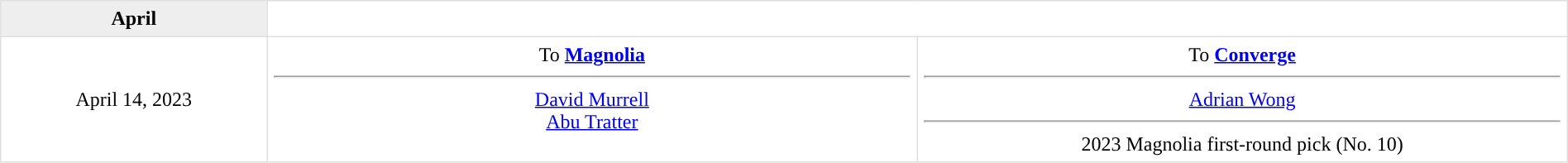<table border=1 style="border-collapse:collapse; text-align: center; width: 100%" bordercolor="#DFDFDF"  cellpadding="5">
<tr bgcolor="eeeeee">
<th>April</th>
</tr>
<tr>
<td style="width:12%">April 14, 2023</td>
<td style="width:29.3%" valign="top">To <strong><a href='#'>Magnolia</a></strong><hr><a href='#'>David Murrell</a><br><a href='#'>Abu Tratter</a></td>
<td style="width:29.3%" valign="top">To <strong><a href='#'>Converge</a></strong><hr><a href='#'>Adrian Wong</a><hr>2023 Magnolia first-round pick (No. 10)</td>
</tr>
</table>
